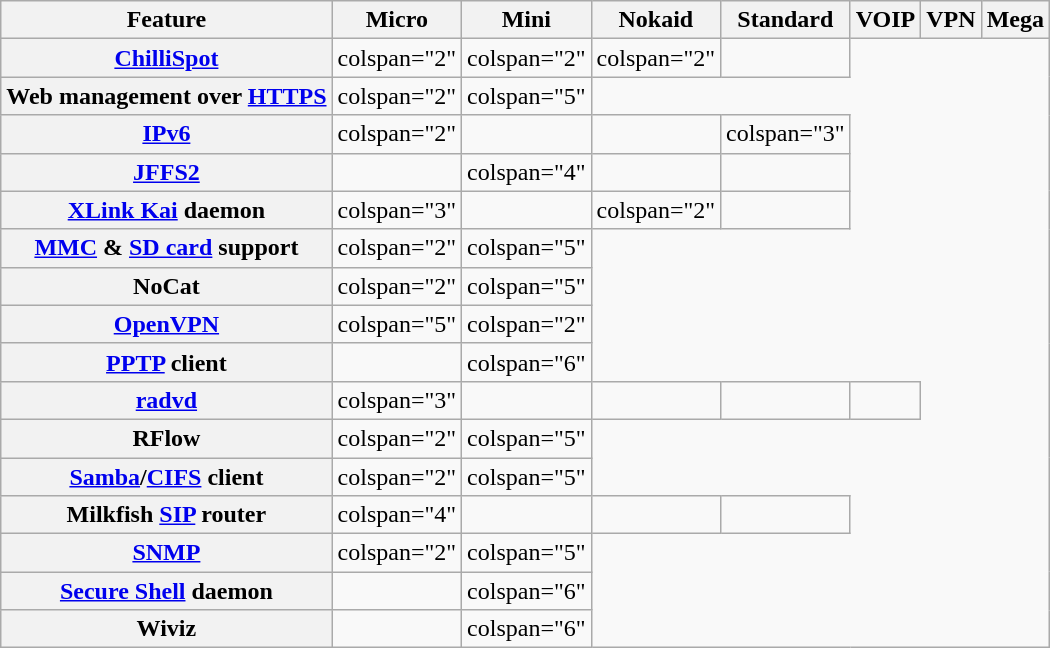<table class="wikitable sortable">
<tr>
<th>Feature</th>
<th>Micro<br></th>
<th>Mini<br></th>
<th>Nokaid<br></th>
<th>Standard<br></th>
<th>VOIP<br></th>
<th>VPN<br></th>
<th>Mega<br></th>
</tr>
<tr>
<th><a href='#'>ChilliSpot</a></th>
<td>colspan="2" </td>
<td>colspan="2" </td>
<td>colspan="2" </td>
<td></td>
</tr>
<tr>
<th>Web management over <a href='#'>HTTPS</a></th>
<td>colspan="2" </td>
<td>colspan="5" </td>
</tr>
<tr>
<th><a href='#'>IPv6</a></th>
<td>colspan="2" </td>
<td></td>
<td></td>
<td>colspan="3" </td>
</tr>
<tr>
<th><a href='#'>JFFS2</a></th>
<td></td>
<td>colspan="4" </td>
<td></td>
<td></td>
</tr>
<tr>
<th><a href='#'>XLink Kai</a> daemon</th>
<td>colspan="3" </td>
<td></td>
<td>colspan="2" </td>
<td></td>
</tr>
<tr>
<th><a href='#'>MMC</a> & <a href='#'>SD card</a> support</th>
<td>colspan="2" </td>
<td>colspan="5" </td>
</tr>
<tr>
<th>NoCat</th>
<td>colspan="2" </td>
<td>colspan="5" </td>
</tr>
<tr>
<th><a href='#'>OpenVPN</a></th>
<td>colspan="5" </td>
<td>colspan="2" </td>
</tr>
<tr>
<th><a href='#'>PPTP</a> client</th>
<td></td>
<td>colspan="6" </td>
</tr>
<tr>
<th><a href='#'>radvd</a></th>
<td>colspan="3" </td>
<td></td>
<td></td>
<td></td>
<td></td>
</tr>
<tr>
<th>RFlow </th>
<td>colspan="2" </td>
<td>colspan="5" </td>
</tr>
<tr>
<th><a href='#'>Samba</a>/<a href='#'>CIFS</a> client</th>
<td>colspan="2" </td>
<td>colspan="5" </td>
</tr>
<tr>
<th>Milkfish <a href='#'>SIP</a> router</th>
<td>colspan="4" </td>
<td></td>
<td></td>
<td></td>
</tr>
<tr>
<th><a href='#'>SNMP</a></th>
<td>colspan="2" </td>
<td>colspan="5" </td>
</tr>
<tr>
<th><a href='#'>Secure Shell</a> daemon</th>
<td></td>
<td>colspan="6" </td>
</tr>
<tr>
<th>Wiviz</th>
<td></td>
<td>colspan="6" </td>
</tr>
</table>
